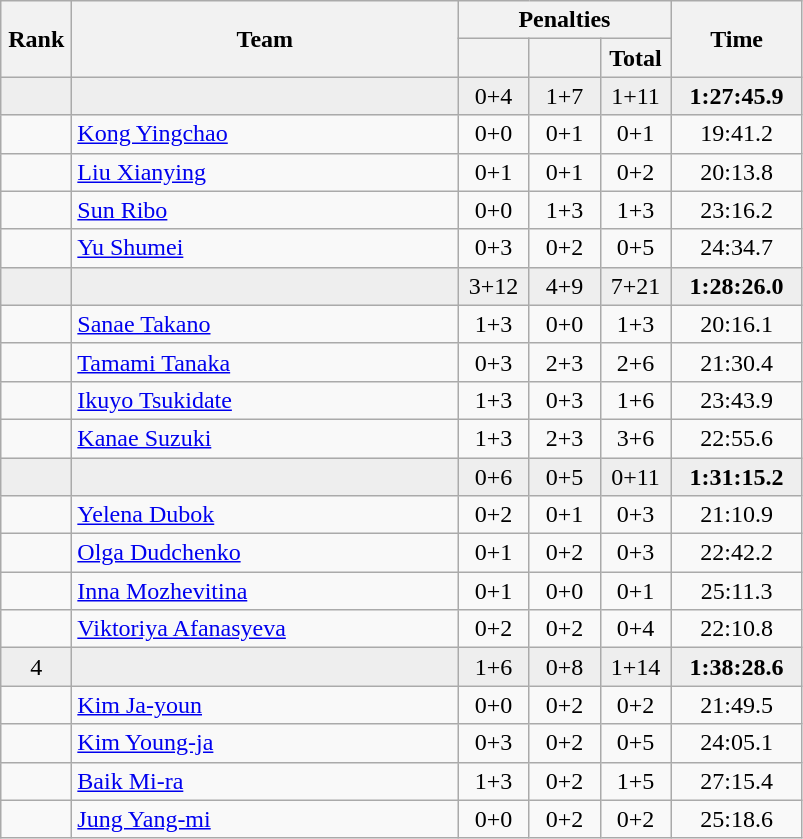<table class=wikitable style="text-align:center">
<tr>
<th rowspan=2 width=40>Rank</th>
<th rowspan=2 width=250>Team</th>
<th colspan=3>Penalties</th>
<th rowspan=2 width=80>Time</th>
</tr>
<tr>
<th width=40></th>
<th width=40></th>
<th width=40>Total</th>
</tr>
<tr bgcolor=eeeeee>
<td></td>
<td align=left></td>
<td>0+4</td>
<td>1+7</td>
<td>1+11</td>
<td><strong>1:27:45.9</strong></td>
</tr>
<tr>
<td></td>
<td align=left><a href='#'>Kong Yingchao</a></td>
<td>0+0</td>
<td>0+1</td>
<td>0+1</td>
<td>19:41.2</td>
</tr>
<tr>
<td></td>
<td align=left><a href='#'>Liu Xianying</a></td>
<td>0+1</td>
<td>0+1</td>
<td>0+2</td>
<td>20:13.8</td>
</tr>
<tr>
<td></td>
<td align=left><a href='#'>Sun Ribo</a></td>
<td>0+0</td>
<td>1+3</td>
<td>1+3</td>
<td>23:16.2</td>
</tr>
<tr>
<td></td>
<td align=left><a href='#'>Yu Shumei</a></td>
<td>0+3</td>
<td>0+2</td>
<td>0+5</td>
<td>24:34.7</td>
</tr>
<tr bgcolor=eeeeee>
<td></td>
<td align=left></td>
<td>3+12</td>
<td>4+9</td>
<td>7+21</td>
<td><strong>1:28:26.0</strong></td>
</tr>
<tr>
<td></td>
<td align=left><a href='#'>Sanae Takano</a></td>
<td>1+3</td>
<td>0+0</td>
<td>1+3</td>
<td>20:16.1</td>
</tr>
<tr>
<td></td>
<td align=left><a href='#'>Tamami Tanaka</a></td>
<td>0+3</td>
<td>2+3</td>
<td>2+6</td>
<td>21:30.4</td>
</tr>
<tr>
<td></td>
<td align=left><a href='#'>Ikuyo Tsukidate</a></td>
<td>1+3</td>
<td>0+3</td>
<td>1+6</td>
<td>23:43.9</td>
</tr>
<tr>
<td></td>
<td align=left><a href='#'>Kanae Suzuki</a></td>
<td>1+3</td>
<td>2+3</td>
<td>3+6</td>
<td>22:55.6</td>
</tr>
<tr bgcolor=eeeeee>
<td></td>
<td align=left></td>
<td>0+6</td>
<td>0+5</td>
<td>0+11</td>
<td><strong>1:31:15.2</strong></td>
</tr>
<tr>
<td></td>
<td align=left><a href='#'>Yelena Dubok</a></td>
<td>0+2</td>
<td>0+1</td>
<td>0+3</td>
<td>21:10.9</td>
</tr>
<tr>
<td></td>
<td align=left><a href='#'>Olga Dudchenko</a></td>
<td>0+1</td>
<td>0+2</td>
<td>0+3</td>
<td>22:42.2</td>
</tr>
<tr>
<td></td>
<td align=left><a href='#'>Inna Mozhevitina</a></td>
<td>0+1</td>
<td>0+0</td>
<td>0+1</td>
<td>25:11.3</td>
</tr>
<tr>
<td></td>
<td align=left><a href='#'>Viktoriya Afanasyeva</a></td>
<td>0+2</td>
<td>0+2</td>
<td>0+4</td>
<td>22:10.8</td>
</tr>
<tr bgcolor=eeeeee>
<td>4</td>
<td align=left></td>
<td>1+6</td>
<td>0+8</td>
<td>1+14</td>
<td><strong>1:38:28.6</strong></td>
</tr>
<tr>
<td></td>
<td align=left><a href='#'>Kim Ja-youn</a></td>
<td>0+0</td>
<td>0+2</td>
<td>0+2</td>
<td>21:49.5</td>
</tr>
<tr>
<td></td>
<td align=left><a href='#'>Kim Young-ja</a></td>
<td>0+3</td>
<td>0+2</td>
<td>0+5</td>
<td>24:05.1</td>
</tr>
<tr>
<td></td>
<td align=left><a href='#'>Baik Mi-ra</a></td>
<td>1+3</td>
<td>0+2</td>
<td>1+5</td>
<td>27:15.4</td>
</tr>
<tr>
<td></td>
<td align=left><a href='#'>Jung Yang-mi</a></td>
<td>0+0</td>
<td>0+2</td>
<td>0+2</td>
<td>25:18.6</td>
</tr>
</table>
